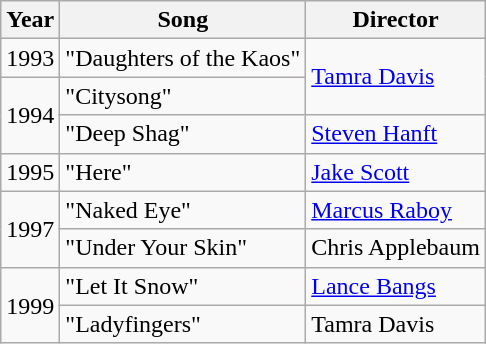<table class="wikitable">
<tr>
<th align=center>Year</th>
<th align=center>Song</th>
<th align=center>Director</th>
</tr>
<tr>
<td valign=center>1993</td>
<td valign=center>"Daughters of the Kaos"</td>
<td valign=center rowspan=2><a href='#'>Tamra Davis</a></td>
</tr>
<tr>
<td valign=center rowspan=2>1994</td>
<td valign=center>"Citysong"</td>
</tr>
<tr>
<td valign=center>"Deep Shag"</td>
<td valign=center><a href='#'>Steven Hanft</a></td>
</tr>
<tr>
<td valign=center>1995</td>
<td valign=center>"Here"</td>
<td valign=center><a href='#'>Jake Scott</a></td>
</tr>
<tr>
<td rowspan="2" valign="center">1997</td>
<td valign=center>"Naked Eye"</td>
<td valign=center><a href='#'>Marcus Raboy</a></td>
</tr>
<tr>
<td valign=center>"Under Your Skin"</td>
<td valign=center>Chris Applebaum</td>
</tr>
<tr>
<td valign=center rowspan=2>1999</td>
<td valign=center>"Let It Snow"</td>
<td valign=center><a href='#'>Lance Bangs</a></td>
</tr>
<tr>
<td valign=center>"Ladyfingers"</td>
<td valign=center>Tamra Davis</td>
</tr>
</table>
